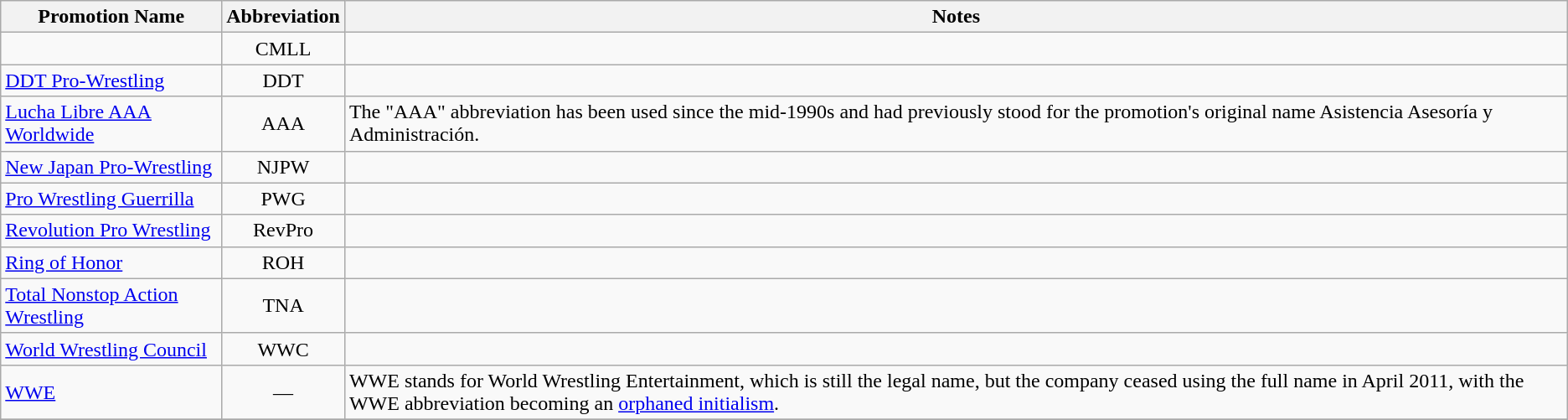<table class="wikitable">
<tr>
<th>Promotion Name</th>
<th>Abbreviation</th>
<th>Notes</th>
</tr>
<tr>
<td></td>
<td align=center>CMLL</td>
<td></td>
</tr>
<tr>
<td><a href='#'>DDT Pro-Wrestling</a></td>
<td align=center>DDT</td>
<td></td>
</tr>
<tr>
<td><a href='#'>Lucha Libre AAA Worldwide</a></td>
<td align=center>AAA</td>
<td>The "AAA" abbreviation has been used since the mid-1990s and had previously stood for the promotion's original name Asistencia Asesoría y Administración.</td>
</tr>
<tr>
<td><a href='#'>New Japan Pro-Wrestling</a></td>
<td align=center>NJPW</td>
<td></td>
</tr>
<tr>
<td><a href='#'>Pro Wrestling Guerrilla</a></td>
<td align=center>PWG</td>
<td></td>
</tr>
<tr>
<td><a href='#'>Revolution Pro Wrestling</a></td>
<td align=center>RevPro</td>
<td></td>
</tr>
<tr>
<td><a href='#'>Ring of Honor</a></td>
<td align=center>ROH</td>
<td></td>
</tr>
<tr>
<td><a href='#'>Total Nonstop Action Wrestling</a></td>
<td align=center>TNA</td>
<td></td>
</tr>
<tr>
<td><a href='#'>World Wrestling Council</a></td>
<td align=center>WWC</td>
<td></td>
</tr>
<tr>
<td><a href='#'>WWE</a></td>
<td align=center>—</td>
<td>WWE stands for World Wrestling Entertainment, which is still the legal name, but the company ceased using the full name in April 2011, with the WWE abbreviation becoming an <a href='#'>orphaned initialism</a>.<br></td>
</tr>
<tr>
</tr>
</table>
